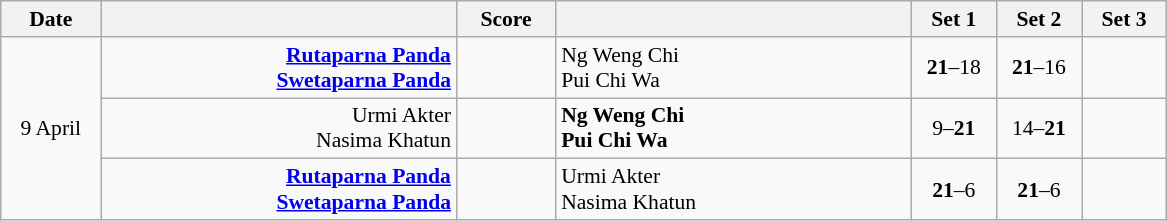<table class="wikitable" style="text-align: center; font-size:90%">
<tr>
<th width="60">Date</th>
<th align="right" width="230"></th>
<th width="60">Score</th>
<th align="left" width="230"></th>
<th width="50">Set 1</th>
<th width="50">Set 2</th>
<th width="50">Set 3</th>
</tr>
<tr>
<td rowspan="3">9 April</td>
<td align="right"><strong><a href='#'>Rutaparna Panda</a> <br><a href='#'>Swetaparna Panda</a> </strong></td>
<td></td>
<td align="left"> Ng Weng Chi<br> Pui Chi Wa</td>
<td><strong>21</strong>–18</td>
<td><strong>21</strong>–16</td>
<td></td>
</tr>
<tr>
<td align="right">Urmi Akter <br>Nasima Khatun </td>
<td></td>
<td align="left"><strong> Ng Weng Chi<br> Pui Chi Wa</strong></td>
<td>9–<strong>21</strong></td>
<td>14–<strong>21</strong></td>
<td></td>
</tr>
<tr>
<td align="right"><strong><a href='#'>Rutaparna Panda</a> <br><a href='#'>Swetaparna Panda</a> </strong></td>
<td></td>
<td align="left"> Urmi Akter<br> Nasima Khatun</td>
<td><strong>21</strong>–6</td>
<td><strong>21</strong>–6</td>
<td></td>
</tr>
</table>
